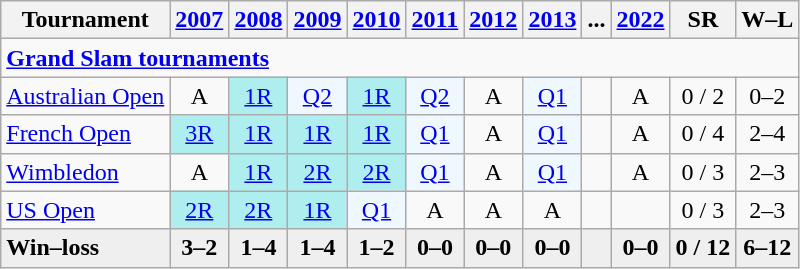<table class=wikitable style=text-align:center;>
<tr>
<th>Tournament</th>
<th><a href='#'>2007</a></th>
<th><a href='#'>2008</a></th>
<th><a href='#'>2009</a></th>
<th><a href='#'>2010</a></th>
<th><a href='#'>2011</a></th>
<th><a href='#'>2012</a></th>
<th><a href='#'>2013</a></th>
<th>...</th>
<th><a href='#'>2022</a></th>
<th>SR</th>
<th>W–L</th>
</tr>
<tr>
<td colspan="18" align="left"><strong><a href='#'>Grand Slam tournaments</a></strong></td>
</tr>
<tr>
<td style="text-align:left;"><a href='#'>Australian Open</a></td>
<td>A</td>
<td style="background:#afeeee;"><a href='#'>1R</a></td>
<td bgcolor=f0f8ff><a href='#'>Q2</a></td>
<td style="background:#afeeee;"><a href='#'>1R</a></td>
<td bgcolor=f0f8ff><a href='#'>Q2</a></td>
<td>A</td>
<td bgcolor=f0f8ff><a href='#'>Q1</a></td>
<td></td>
<td>A</td>
<td>0 / 2</td>
<td>0–2</td>
</tr>
<tr>
<td style="text-align:left;"><a href='#'>French Open</a></td>
<td style="background:#afeeee;"><a href='#'>3R</a></td>
<td style="background:#afeeee;"><a href='#'>1R</a></td>
<td style="background:#afeeee;"><a href='#'>1R</a></td>
<td style="background:#afeeee;"><a href='#'>1R</a></td>
<td bgcolor=f0f8ff><a href='#'>Q1</a></td>
<td>A</td>
<td bgcolor=f0f8ff><a href='#'>Q1</a></td>
<td></td>
<td>A</td>
<td>0 / 4</td>
<td>2–4</td>
</tr>
<tr>
<td style="text-align:left;"><a href='#'>Wimbledon</a></td>
<td>A</td>
<td style="background:#afeeee;"><a href='#'>1R</a></td>
<td style="background:#afeeee;"><a href='#'>2R</a></td>
<td style="background:#afeeee;"><a href='#'>2R</a></td>
<td bgcolor=f0f8ff><a href='#'>Q1</a></td>
<td>A</td>
<td bgcolor=f0f8ff><a href='#'>Q1</a></td>
<td></td>
<td>A</td>
<td>0 / 3</td>
<td>2–3</td>
</tr>
<tr>
<td style="text-align:left;"><a href='#'>US Open</a></td>
<td style="background:#afeeee;"><a href='#'>2R</a></td>
<td style="background:#afeeee;"><a href='#'>2R</a></td>
<td style="background:#afeeee;"><a href='#'>1R</a></td>
<td bgcolor=f0f8ff><a href='#'>Q1</a></td>
<td>A</td>
<td>A</td>
<td>A</td>
<td></td>
<td></td>
<td>0 / 3</td>
<td>2–3</td>
</tr>
<tr style="background:#efefef; font-weight:bold;">
<td style="text-align:left">Win–loss</td>
<td>3–2</td>
<td>1–4</td>
<td>1–4</td>
<td>1–2</td>
<td>0–0</td>
<td>0–0</td>
<td>0–0</td>
<td></td>
<td>0–0</td>
<td>0 / 12</td>
<td>6–12</td>
</tr>
</table>
